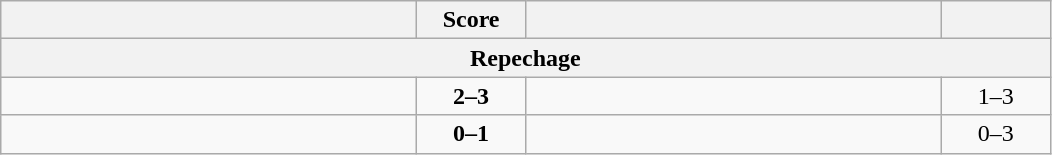<table class="wikitable" style="text-align: left;">
<tr>
<th align="right" width="270"></th>
<th width="65">Score</th>
<th align="left" width="270"></th>
<th width="65"></th>
</tr>
<tr>
<th colspan=4>Repechage</th>
</tr>
<tr>
<td></td>
<td align="center"><strong>2–3</strong></td>
<td><strong></strong></td>
<td align=center>1–3 <strong></strong></td>
</tr>
<tr>
<td></td>
<td align="center"><strong>0–1</strong></td>
<td><strong></strong></td>
<td align=center>0–3 <strong></strong></td>
</tr>
</table>
